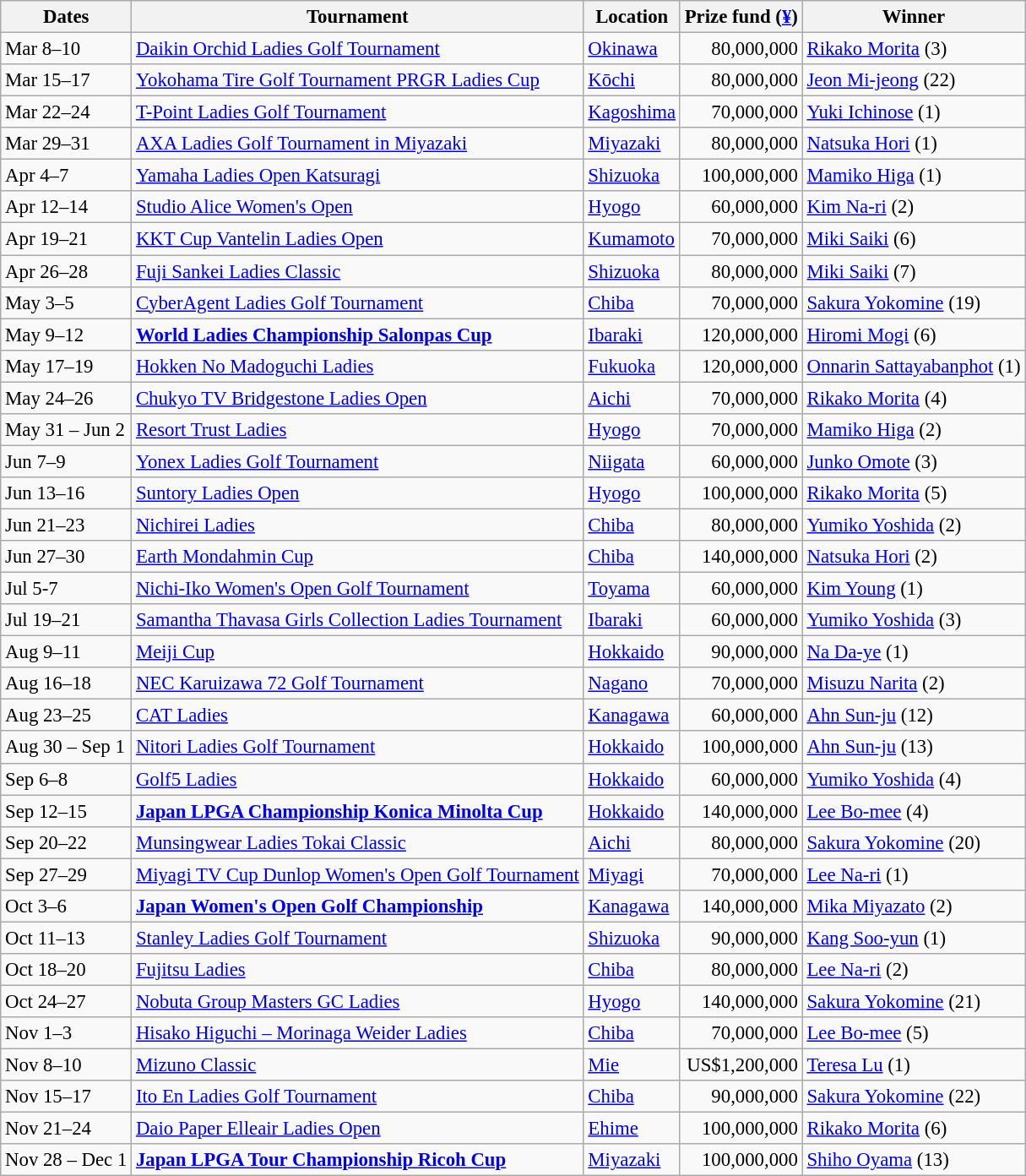<table class="wikitable sortable" style="font-size:95%;">
<tr>
<th>Dates</th>
<th>Tournament</th>
<th>Location</th>
<th>Prize fund (<a href='#'>¥</a>)</th>
<th>Winner</th>
</tr>
<tr>
<td>Mar 8–10</td>
<td><a href='#'>Daikin Orchid Ladies Golf Tournament</a></td>
<td><a href='#'>Okinawa</a></td>
<td align=right>80,000,000</td>
<td> <a href='#'>Rikako Morita</a> (3)</td>
</tr>
<tr>
<td>Mar 15–17</td>
<td><a href='#'>Yokohama Tire Golf Tournament PRGR Ladies Cup</a></td>
<td><a href='#'>Kōchi</a></td>
<td align=right>80,000,000</td>
<td> <a href='#'>Jeon Mi-jeong</a> (22)</td>
</tr>
<tr>
<td>Mar 22–24</td>
<td><a href='#'>T-Point Ladies Golf Tournament</a></td>
<td><a href='#'>Kagoshima</a></td>
<td align=right>70,000,000</td>
<td> <a href='#'>Yuki Ichinose</a> (1)</td>
</tr>
<tr>
<td>Mar 29–31</td>
<td><a href='#'>AXA Ladies Golf Tournament in Miyazaki</a></td>
<td><a href='#'>Miyazaki</a></td>
<td align=right>80,000,000</td>
<td> <a href='#'>Natsuka Hori</a> (1)</td>
</tr>
<tr>
<td>Apr 4–7</td>
<td><a href='#'>Yamaha Ladies Open Katsuragi</a></td>
<td><a href='#'>Shizuoka</a></td>
<td align=right>100,000,000</td>
<td> <a href='#'>Mamiko Higa</a> (1)</td>
</tr>
<tr>
<td>Apr 12–14</td>
<td><a href='#'>Studio Alice Women's Open</a></td>
<td><a href='#'>Hyogo</a></td>
<td align=right>60,000,000</td>
<td> <a href='#'>Kim Na-ri</a> (2)</td>
</tr>
<tr>
<td>Apr 19–21</td>
<td><a href='#'>KKT Cup Vantelin Ladies Open</a></td>
<td><a href='#'>Kumamoto</a></td>
<td align=right>70,000,000</td>
<td> <a href='#'>Miki Saiki</a> (6)</td>
</tr>
<tr>
<td>Apr 26–28</td>
<td><a href='#'>Fuji Sankei Ladies Classic</a></td>
<td><a href='#'>Shizuoka</a></td>
<td align=right>80,000,000</td>
<td> <a href='#'>Miki Saiki</a> (7)</td>
</tr>
<tr>
<td>May 3–5</td>
<td><a href='#'>CyberAgent Ladies Golf Tournament</a></td>
<td><a href='#'>Chiba</a></td>
<td align=right>70,000,000</td>
<td> <a href='#'>Sakura Yokomine</a> (19)</td>
</tr>
<tr>
<td>May 9–12</td>
<td><strong><a href='#'>World Ladies Championship Salonpas Cup</a></strong></td>
<td><a href='#'>Ibaraki</a></td>
<td align=right>120,000,000</td>
<td> <a href='#'>Hiromi Mogi</a> (6)</td>
</tr>
<tr>
<td>May 17–19</td>
<td><a href='#'>Hokken No Madoguchi Ladies</a></td>
<td><a href='#'>Fukuoka</a></td>
<td align=right>120,000,000</td>
<td> <a href='#'>Onnarin Sattayabanphot</a> (1)</td>
</tr>
<tr>
<td>May 24–26</td>
<td><a href='#'>Chukyo TV Bridgestone Ladies Open</a></td>
<td><a href='#'>Aichi</a></td>
<td align=right>70,000,000</td>
<td> <a href='#'>Rikako Morita</a> (4)</td>
</tr>
<tr>
<td>May 31 – Jun 2</td>
<td><a href='#'>Resort Trust Ladies</a></td>
<td><a href='#'>Hyogo</a></td>
<td align=right>70,000,000</td>
<td> <a href='#'>Mamiko Higa</a> (2)</td>
</tr>
<tr>
<td>Jun 7–9</td>
<td><a href='#'>Yonex Ladies Golf Tournament</a></td>
<td><a href='#'>Niigata</a></td>
<td align=right>60,000,000</td>
<td> <a href='#'>Junko Omote</a> (3)</td>
</tr>
<tr>
<td>Jun 13–16</td>
<td><a href='#'>Suntory Ladies Open</a></td>
<td><a href='#'>Hyogo</a></td>
<td align=right>100,000,000</td>
<td> <a href='#'>Rikako Morita</a> (5)</td>
</tr>
<tr>
<td>Jun 21–23</td>
<td><a href='#'>Nichirei Ladies</a></td>
<td><a href='#'>Chiba</a></td>
<td align=right>80,000,000</td>
<td> <a href='#'>Yumiko Yoshida</a> (2)</td>
</tr>
<tr>
<td>Jun 27–30</td>
<td><a href='#'>Earth Mondahmin Cup</a></td>
<td><a href='#'>Chiba</a></td>
<td align=right>140,000,000</td>
<td> <a href='#'>Natsuka Hori</a> (2)</td>
</tr>
<tr>
<td>Jul 5-7</td>
<td><a href='#'>Nichi-Iko Women's Open Golf Tournament</a></td>
<td><a href='#'>Toyama</a></td>
<td align=right>60,000,000</td>
<td> <a href='#'>Kim Young</a> (1)</td>
</tr>
<tr>
<td>Jul 19–21</td>
<td><a href='#'>Samantha Thavasa Girls Collection Ladies Tournament</a></td>
<td><a href='#'>Ibaraki</a></td>
<td align=right>60,000,000</td>
<td> <a href='#'>Yumiko Yoshida</a> (3)</td>
</tr>
<tr>
<td>Aug 9–11</td>
<td><a href='#'>Meiji Cup</a></td>
<td><a href='#'>Hokkaido</a></td>
<td align=right>90,000,000</td>
<td> <a href='#'>Na Da-ye</a> (1)</td>
</tr>
<tr>
<td>Aug 16–18</td>
<td><a href='#'>NEC Karuizawa 72 Golf Tournament</a></td>
<td><a href='#'>Nagano</a></td>
<td align=right>70,000,000</td>
<td> <a href='#'>Misuzu Narita</a> (2)</td>
</tr>
<tr>
<td>Aug 23–25</td>
<td><a href='#'>CAT Ladies</a></td>
<td><a href='#'>Kanagawa</a></td>
<td align=right>60,000,000</td>
<td> <a href='#'>Ahn Sun-ju</a> (12)</td>
</tr>
<tr>
<td>Aug 30 – Sep 1</td>
<td><a href='#'>Nitori Ladies Golf Tournament</a></td>
<td><a href='#'>Hokkaido</a></td>
<td align=right>100,000,000</td>
<td> <a href='#'>Ahn Sun-ju</a> (13)</td>
</tr>
<tr>
<td>Sep 6–8</td>
<td><a href='#'>Golf5 Ladies</a></td>
<td><a href='#'>Hokkaido</a></td>
<td align=right>60,000,000</td>
<td> <a href='#'>Yumiko Yoshida</a> (4)</td>
</tr>
<tr>
<td>Sep 12–15</td>
<td><strong><a href='#'>Japan LPGA Championship Konica Minolta Cup</a></strong></td>
<td><a href='#'>Hokkaido</a></td>
<td align=right>140,000,000</td>
<td> <a href='#'>Lee Bo-mee</a> (4)</td>
</tr>
<tr>
<td>Sep 20–22</td>
<td><a href='#'>Munsingwear Ladies Tokai Classic</a></td>
<td><a href='#'>Aichi</a></td>
<td align=right>80,000,000</td>
<td> <a href='#'>Sakura Yokomine</a> (20)</td>
</tr>
<tr>
<td>Sep 27–29</td>
<td><a href='#'>Miyagi TV Cup Dunlop Women's Open Golf Tournament</a></td>
<td><a href='#'>Miyagi</a></td>
<td align=right>70,000,000</td>
<td> <a href='#'>Lee Na-ri</a> (1)</td>
</tr>
<tr>
<td>Oct 3–6</td>
<td><strong><a href='#'>Japan Women's Open Golf Championship</a></strong></td>
<td><a href='#'>Kanagawa</a></td>
<td align=right>140,000,000</td>
<td> <a href='#'>Mika Miyazato</a> (2)</td>
</tr>
<tr>
<td>Oct 11–13</td>
<td><a href='#'>Stanley Ladies Golf Tournament</a></td>
<td><a href='#'>Shizuoka</a></td>
<td align=right>90,000,000</td>
<td> <a href='#'>Kang Soo-yun</a> (1)</td>
</tr>
<tr>
<td>Oct 18–20</td>
<td><a href='#'>Fujitsu Ladies</a></td>
<td><a href='#'>Chiba</a></td>
<td align=right>80,000,000</td>
<td> <a href='#'>Lee Na-ri</a> (2)</td>
</tr>
<tr>
<td>Oct 24–27</td>
<td><a href='#'>Nobuta Group Masters GC Ladies</a></td>
<td><a href='#'>Hyogo</a></td>
<td align=right>140,000,000</td>
<td> <a href='#'>Sakura Yokomine</a> (21)</td>
</tr>
<tr>
<td>Nov 1–3</td>
<td><a href='#'>Hisako Higuchi – Morinaga Weider Ladies</a></td>
<td><a href='#'>Chiba</a></td>
<td align=right>70,000,000</td>
<td> <a href='#'>Lee Bo-mee</a> (5)</td>
</tr>
<tr>
<td>Nov 8–10</td>
<td><a href='#'>Mizuno Classic</a></td>
<td><a href='#'>Mie</a></td>
<td align=right>US$1,200,000</td>
<td> <a href='#'>Teresa Lu</a> (1)</td>
</tr>
<tr>
<td>Nov 15–17</td>
<td><a href='#'>Ito En Ladies Golf Tournament</a></td>
<td><a href='#'>Chiba</a></td>
<td align=right>90,000,000</td>
<td> <a href='#'>Sakura Yokomine</a> (22)</td>
</tr>
<tr>
<td>Nov 21–24</td>
<td><a href='#'>Daio Paper Elleair Ladies Open</a></td>
<td><a href='#'>Ehime</a></td>
<td align=right>100,000,000</td>
<td> <a href='#'>Rikako Morita</a> (6)</td>
</tr>
<tr>
<td>Nov 28 – Dec 1</td>
<td><strong><a href='#'>Japan LPGA Tour Championship Ricoh Cup</a></strong></td>
<td><a href='#'>Miyazaki</a></td>
<td align=right>100,000,000</td>
<td> <a href='#'>Shiho Oyama</a> (13)</td>
</tr>
</table>
